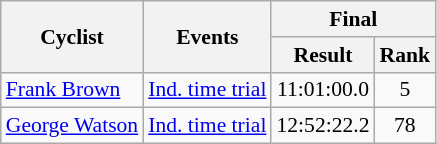<table class=wikitable style="font-size:90%">
<tr>
<th rowspan="2">Cyclist</th>
<th rowspan="2">Events</th>
<th colspan="2">Final</th>
</tr>
<tr>
<th>Result</th>
<th>Rank</th>
</tr>
<tr>
<td><a href='#'>Frank Brown</a></td>
<td><a href='#'>Ind. time trial</a></td>
<td align=center>11:01:00.0</td>
<td align=center>5</td>
</tr>
<tr>
<td><a href='#'>George Watson</a></td>
<td><a href='#'>Ind. time trial</a></td>
<td align=center>12:52:22.2</td>
<td align=center>78</td>
</tr>
</table>
